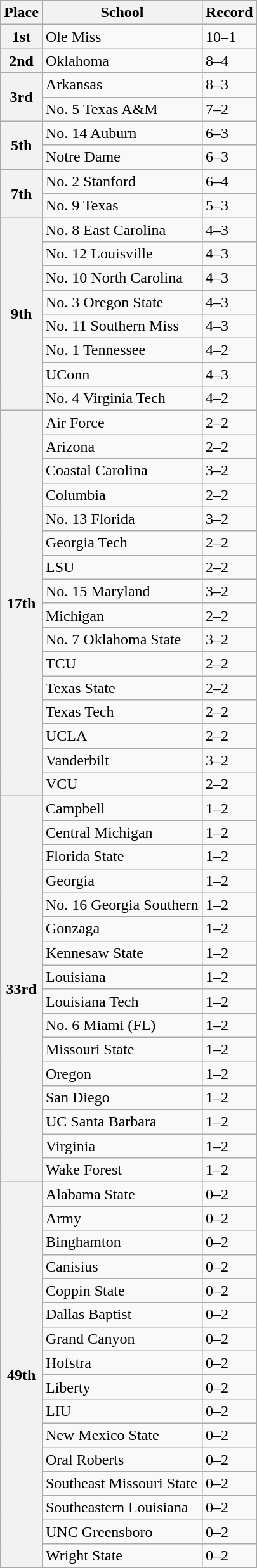<table class="wikitable plainrowheaders">
<tr>
<th scope="col">Place</th>
<th scope="col">School</th>
<th scope="col">Record</th>
</tr>
<tr>
<th scope="row" style="text-align:center;">1st</th>
<td>Ole Miss</td>
<td>10–1</td>
</tr>
<tr>
<th scope="row" style="text-align:center;">2nd</th>
<td>Oklahoma</td>
<td>8–4</td>
</tr>
<tr>
<th scope="row" rowspan="2" style="text-align:center;">3rd</th>
<td>Arkansas</td>
<td>8–3</td>
</tr>
<tr>
<td>No. 5 Texas A&M</td>
<td>7–2</td>
</tr>
<tr>
<th scope="row" rowspan="2" style="text-align:center;">5th</th>
<td>No. 14 Auburn</td>
<td>6–3</td>
</tr>
<tr>
<td>Notre Dame</td>
<td>6–3</td>
</tr>
<tr>
<th scope="row" rowspan="2" style="text-align:center;">7th</th>
<td>No. 2 Stanford</td>
<td>6–4</td>
</tr>
<tr>
<td>No. 9 Texas</td>
<td>5–3</td>
</tr>
<tr>
<th scope="row" rowspan="8" style="text-align:center;">9th </th>
<td>No. 8 East Carolina</td>
<td>4–3</td>
</tr>
<tr>
<td>No. 12 Louisville</td>
<td>4–3</td>
</tr>
<tr>
<td>No. 10 North Carolina</td>
<td>4–3</td>
</tr>
<tr>
<td>No. 3 Oregon State</td>
<td>4–3</td>
</tr>
<tr>
<td>No. 11 Southern Miss</td>
<td>4–3</td>
</tr>
<tr>
<td>No. 1 Tennessee</td>
<td>4–2</td>
</tr>
<tr>
<td>UConn</td>
<td>4–3</td>
</tr>
<tr>
<td>No. 4 Virginia Tech</td>
<td>4–2</td>
</tr>
<tr>
<th scope="row" rowspan="16" style="text-align:center;">17th </th>
<td>Air Force</td>
<td>2–2</td>
</tr>
<tr>
<td>Arizona</td>
<td>2–2</td>
</tr>
<tr>
<td>Coastal Carolina</td>
<td>3–2</td>
</tr>
<tr>
<td>Columbia</td>
<td>2–2</td>
</tr>
<tr>
<td>No. 13 Florida</td>
<td>3–2</td>
</tr>
<tr>
<td>Georgia Tech</td>
<td>2–2</td>
</tr>
<tr>
<td>LSU</td>
<td>2–2</td>
</tr>
<tr>
<td>No. 15 Maryland</td>
<td>3–2</td>
</tr>
<tr>
<td>Michigan</td>
<td>2–2</td>
</tr>
<tr>
<td>No. 7 Oklahoma State</td>
<td>3–2</td>
</tr>
<tr>
<td>TCU</td>
<td>2–2</td>
</tr>
<tr>
<td>Texas State</td>
<td>2–2</td>
</tr>
<tr>
<td>Texas Tech</td>
<td>2–2</td>
</tr>
<tr>
<td>UCLA</td>
<td>2–2</td>
</tr>
<tr>
<td>Vanderbilt</td>
<td>3–2</td>
</tr>
<tr>
<td>VCU</td>
<td>2–2</td>
</tr>
<tr>
<th scope="row" rowspan="16" style="text-align:center;">33rd</th>
<td>Campbell</td>
<td>1–2</td>
</tr>
<tr>
<td>Central Michigan</td>
<td>1–2</td>
</tr>
<tr>
<td>Florida State</td>
<td>1–2</td>
</tr>
<tr>
<td>Georgia</td>
<td>1–2</td>
</tr>
<tr>
<td>No. 16 Georgia Southern</td>
<td>1–2</td>
</tr>
<tr>
<td>Gonzaga</td>
<td>1–2</td>
</tr>
<tr>
<td>Kennesaw State</td>
<td>1–2</td>
</tr>
<tr>
<td>Louisiana</td>
<td>1–2</td>
</tr>
<tr>
<td>Louisiana Tech</td>
<td>1–2</td>
</tr>
<tr>
<td>No. 6 Miami (FL)</td>
<td>1–2</td>
</tr>
<tr>
<td>Missouri State</td>
<td>1–2</td>
</tr>
<tr>
<td>Oregon</td>
<td>1–2</td>
</tr>
<tr>
<td>San Diego</td>
<td>1–2</td>
</tr>
<tr>
<td>UC Santa Barbara</td>
<td>1–2</td>
</tr>
<tr>
<td>Virginia</td>
<td>1–2</td>
</tr>
<tr>
<td>Wake Forest</td>
<td>1–2</td>
</tr>
<tr>
<th scope="row" rowspan="16" style="text-align:center;">49th</th>
<td>Alabama State</td>
<td>0–2</td>
</tr>
<tr>
<td>Army</td>
<td>0–2</td>
</tr>
<tr>
<td>Binghamton</td>
<td>0–2</td>
</tr>
<tr>
<td>Canisius</td>
<td>0–2</td>
</tr>
<tr>
<td>Coppin State</td>
<td>0–2</td>
</tr>
<tr>
<td>Dallas Baptist</td>
<td>0–2</td>
</tr>
<tr>
<td>Grand Canyon</td>
<td>0–2</td>
</tr>
<tr>
<td>Hofstra</td>
<td>0–2</td>
</tr>
<tr>
<td>Liberty</td>
<td>0–2</td>
</tr>
<tr>
<td>LIU</td>
<td>0–2</td>
</tr>
<tr>
<td>New Mexico State</td>
<td>0–2</td>
</tr>
<tr>
<td>Oral Roberts</td>
<td>0–2</td>
</tr>
<tr>
<td>Southeast Missouri State</td>
<td>0–2</td>
</tr>
<tr>
<td>Southeastern Louisiana</td>
<td>0–2</td>
</tr>
<tr>
<td>UNC Greensboro</td>
<td>0–2</td>
</tr>
<tr>
<td>Wright State</td>
<td>0–2</td>
</tr>
</table>
